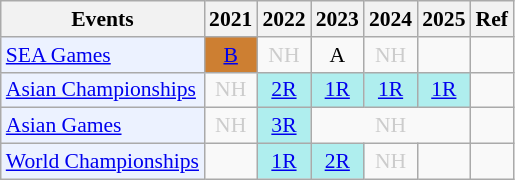<table class="wikitable" style="font-size: 90%; text-align:center">
<tr>
<th>Events</th>
<th>2021</th>
<th>2022</th>
<th>2023</th>
<th>2024</th>
<th>2025</th>
<th>Ref</th>
</tr>
<tr>
<td bgcolor="#ECF2FF"; align="left"><a href='#'>SEA Games</a></td>
<td bgcolor=CD7F32><a href='#'>B</a></td>
<td style=color:#ccc>NH</td>
<td>A</td>
<td style=color:#ccc>NH</td>
<td></td>
<td></td>
</tr>
<tr>
<td bgcolor="#ECF2FF"; align="left"><a href='#'>Asian Championships</a></td>
<td style=color:#ccc>NH</td>
<td bgcolor=AFEEEE><a href='#'>2R</a></td>
<td bgcolor=AFEEEE><a href='#'>1R</a></td>
<td bgcolor=AFEEEE><a href='#'>1R</a></td>
<td bgcolor=AFEEEE><a href='#'>1R</a></td>
<td></td>
</tr>
<tr>
<td bgcolor="#ECF2FF"; align="left"><a href='#'>Asian Games</a></td>
<td style=color:#ccc>NH</td>
<td bgcolor=AFEEEE><a href='#'>3R</a></td>
<td colspan="3" style=color:#ccc>NH</td>
<td></td>
</tr>
<tr>
<td bgcolor="#ECF2FF"; align="left"><a href='#'>World Championships</a></td>
<td></td>
<td bgcolor=AFEEEE><a href='#'>1R</a></td>
<td bgcolor=AFEEEE><a href='#'>2R</a></td>
<td style=color:#ccc>NH</td>
<td></td>
<td></td>
</tr>
</table>
